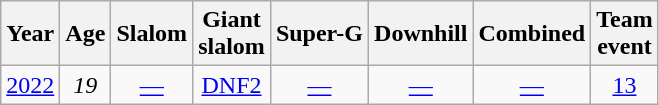<table class=wikitable style="text-align:center">
<tr>
<th>Year</th>
<th>Age</th>
<th>Slalom</th>
<th>Giant<br>slalom</th>
<th>Super-G</th>
<th>Downhill</th>
<th>Combined</th>
<th>Team<br>event</th>
</tr>
<tr>
<td><a href='#'>2022</a></td>
<td><em>19</em></td>
<td><a href='#'>—</a></td>
<td><a href='#'>DNF2</a></td>
<td><a href='#'>—</a></td>
<td><a href='#'>—</a></td>
<td><a href='#'>—</a></td>
<td><a href='#'>13</a></td>
</tr>
</table>
